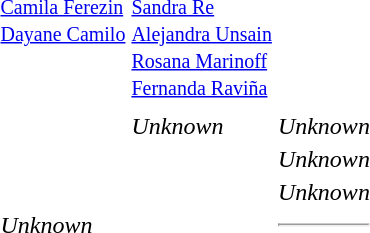<table>
<tr style="vertical-align:top;" style="background:#dfdfdf;">
</tr>
<tr style="vertical-align:center;">
<th scope=row style="text-align:left"></th>
<td><br><small><a href='#'>Camila Ferezin</a><br><a href='#'>Dayane Camilo</a><br><br><br></small></td>
<td><br><small><a href='#'>Sandra Re</a><br><a href='#'>Alejandra Unsain</a><br><a href='#'>Rosana Marinoff</a><br><a href='#'>Fernanda Raviña</a></small></td>
<td><br><small><br><br><br><br></small></td>
</tr>
<tr style="vertical-align:top;">
<th scope=row style="text-align:left"></th>
<td></td>
<td></td>
<td></td>
</tr>
<tr style="vertical-align:top;">
<th scope=row style="text-align:left"></th>
<td></td>
<td><em>Unknown</em></td>
<td><em>Unknown</em></td>
</tr>
<tr style="vertical-align:top;">
<th scope=row style="text-align:left"></th>
<td></td>
<td></td>
<td><em>Unknown</em></td>
</tr>
<tr style="vertical-align:top;">
<th scope=row style="text-align:left"></th>
<td></td>
<td></td>
<td><em>Unknown</em></td>
</tr>
<tr style="vertical-align:middle;">
<th scope=row style="text-align:left"></th>
<td><em>Unknown</em></td>
<td></td>
<td><hr></td>
</tr>
</table>
